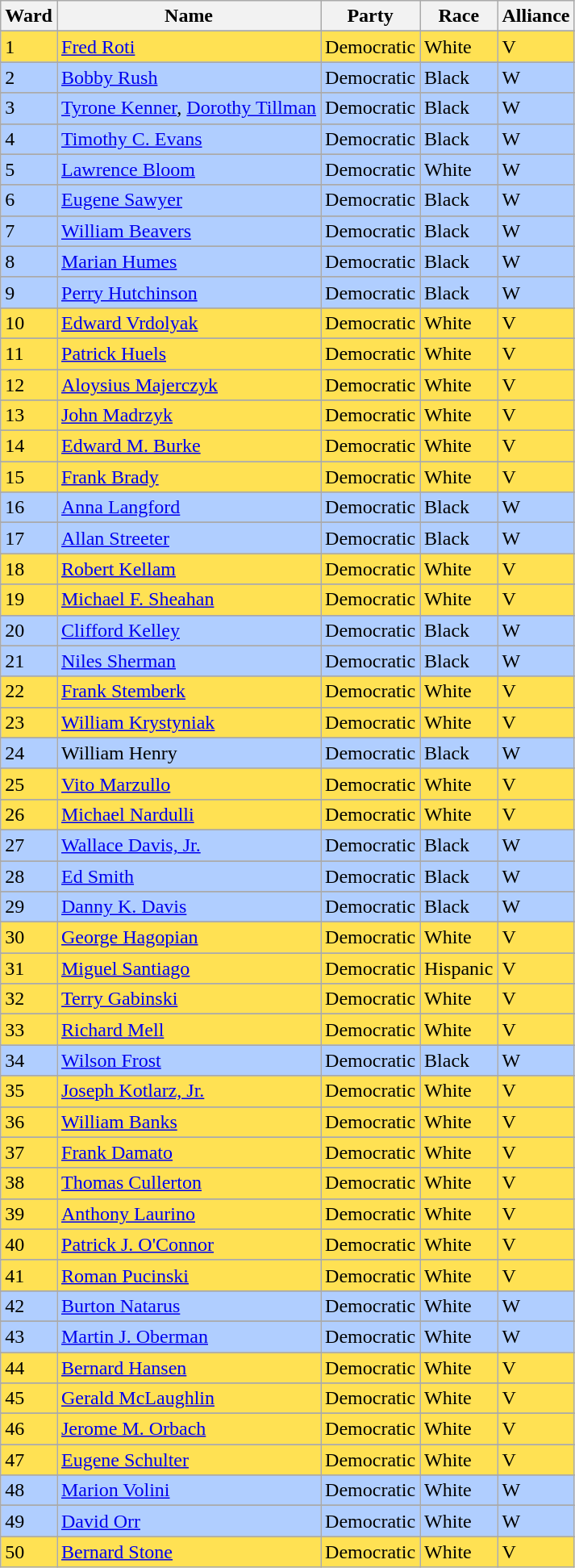<table class="wikitable sortable">
<tr>
<th>Ward</th>
<th>Name</th>
<th>Party</th>
<th>Race</th>
<th>Alliance</th>
</tr>
<tr>
</tr>
<tr bgcolor=#FFE153>
<td>1</td>
<td><a href='#'>Fred Roti</a></td>
<td>Democratic</td>
<td>White</td>
<td>V</td>
</tr>
<tr>
</tr>
<tr bgcolor=#B0CEFF>
<td>2</td>
<td><a href='#'>Bobby Rush</a></td>
<td>Democratic</td>
<td>Black</td>
<td>W</td>
</tr>
<tr>
</tr>
<tr bgcolor= #B0CEFF>
<td>3</td>
<td><a href='#'>Tyrone Kenner</a>, <a href='#'>Dorothy Tillman</a></td>
<td>Democratic</td>
<td>Black</td>
<td>W</td>
</tr>
<tr>
</tr>
<tr bgcolor=#B0CEFF>
<td>4</td>
<td><a href='#'>Timothy C. Evans</a></td>
<td>Democratic</td>
<td>Black</td>
<td>W</td>
</tr>
<tr>
</tr>
<tr bgcolor=#B0CEFF>
<td>5</td>
<td><a href='#'>Lawrence Bloom</a></td>
<td>Democratic</td>
<td>White</td>
<td>W</td>
</tr>
<tr>
</tr>
<tr bgcolor=#B0CEFF>
<td>6</td>
<td><a href='#'>Eugene Sawyer</a></td>
<td>Democratic</td>
<td>Black</td>
<td>W</td>
</tr>
<tr>
</tr>
<tr bgcolor=#B0CEFF>
<td>7</td>
<td><a href='#'>William Beavers</a></td>
<td>Democratic</td>
<td>Black</td>
<td>W</td>
</tr>
<tr>
</tr>
<tr bgcolor=#B0CEFF>
<td>8</td>
<td><a href='#'>Marian Humes</a></td>
<td>Democratic</td>
<td>Black</td>
<td>W</td>
</tr>
<tr>
</tr>
<tr bgcolor=#B0CEFF>
<td>9</td>
<td><a href='#'>Perry Hutchinson</a></td>
<td>Democratic</td>
<td>Black</td>
<td>W</td>
</tr>
<tr>
</tr>
<tr bgcolor=#FFE153>
<td>10</td>
<td><a href='#'>Edward Vrdolyak</a></td>
<td>Democratic</td>
<td>White</td>
<td>V</td>
</tr>
<tr>
</tr>
<tr bgcolor=#FFE153>
<td>11</td>
<td><a href='#'>Patrick Huels</a></td>
<td>Democratic</td>
<td>White</td>
<td>V</td>
</tr>
<tr>
</tr>
<tr bgcolor=#FFE153>
<td>12</td>
<td><a href='#'>Aloysius Majerczyk</a></td>
<td>Democratic</td>
<td>White</td>
<td>V</td>
</tr>
<tr>
</tr>
<tr bgcolor=#FFE153>
<td>13</td>
<td><a href='#'>John Madrzyk</a></td>
<td>Democratic</td>
<td>White</td>
<td>V</td>
</tr>
<tr>
</tr>
<tr bgcolor=#FFE153>
<td>14</td>
<td><a href='#'>Edward M. Burke</a></td>
<td>Democratic</td>
<td>White</td>
<td>V</td>
</tr>
<tr>
</tr>
<tr bgcolor=#FFE153>
<td>15</td>
<td><a href='#'>Frank Brady</a></td>
<td>Democratic</td>
<td>White</td>
<td>V</td>
</tr>
<tr>
</tr>
<tr bgcolor=#B0CEFF>
<td>16</td>
<td><a href='#'>Anna Langford</a></td>
<td>Democratic</td>
<td>Black</td>
<td>W</td>
</tr>
<tr>
</tr>
<tr bgcolor=#B0CEFF>
<td>17</td>
<td><a href='#'>Allan Streeter</a></td>
<td>Democratic</td>
<td>Black</td>
<td>W</td>
</tr>
<tr>
</tr>
<tr bgcolor=#FFE153>
<td>18</td>
<td><a href='#'>Robert Kellam</a></td>
<td>Democratic</td>
<td>White</td>
<td>V</td>
</tr>
<tr>
</tr>
<tr bgcolor=#FFE153>
<td>19</td>
<td><a href='#'>Michael F. Sheahan</a></td>
<td>Democratic</td>
<td>White</td>
<td>V</td>
</tr>
<tr>
</tr>
<tr bgcolor=#B0CEFF>
<td>20</td>
<td><a href='#'>Clifford Kelley</a></td>
<td>Democratic</td>
<td>Black</td>
<td>W</td>
</tr>
<tr>
</tr>
<tr bgcolor=#B0CEFF>
<td>21</td>
<td><a href='#'>Niles Sherman</a></td>
<td>Democratic</td>
<td>Black</td>
<td>W</td>
</tr>
<tr>
</tr>
<tr bgcolor=#FFE153>
<td>22</td>
<td><a href='#'>Frank Stemberk</a></td>
<td>Democratic</td>
<td>White</td>
<td>V</td>
</tr>
<tr>
</tr>
<tr bgcolor=#FFE153>
<td>23</td>
<td><a href='#'>William Krystyniak</a></td>
<td>Democratic</td>
<td>White</td>
<td>V</td>
</tr>
<tr>
</tr>
<tr bgcolor=#B0CEFF>
<td>24</td>
<td>William Henry</td>
<td>Democratic</td>
<td>Black</td>
<td>W</td>
</tr>
<tr>
</tr>
<tr bgcolor=#FFE153>
<td>25</td>
<td><a href='#'>Vito Marzullo</a></td>
<td>Democratic</td>
<td>White</td>
<td>V</td>
</tr>
<tr>
</tr>
<tr bgcolor=#FFE153>
<td>26</td>
<td><a href='#'>Michael Nardulli</a></td>
<td>Democratic</td>
<td>White</td>
<td>V</td>
</tr>
<tr>
</tr>
<tr bgcolor=#B0CEFF>
<td>27</td>
<td><a href='#'>Wallace Davis, Jr.</a></td>
<td>Democratic</td>
<td>Black</td>
<td>W</td>
</tr>
<tr>
</tr>
<tr bgcolor=#B0CEFF>
<td>28</td>
<td><a href='#'>Ed Smith</a></td>
<td>Democratic</td>
<td>Black</td>
<td>W</td>
</tr>
<tr>
</tr>
<tr bgcolor=#B0CEFF>
<td>29</td>
<td><a href='#'>Danny K. Davis</a></td>
<td>Democratic</td>
<td>Black</td>
<td>W</td>
</tr>
<tr>
</tr>
<tr bgcolor=#FFE153>
<td>30</td>
<td><a href='#'>George Hagopian</a></td>
<td>Democratic</td>
<td>White</td>
<td>V</td>
</tr>
<tr>
</tr>
<tr bgcolor=#FFE153>
<td>31</td>
<td><a href='#'>Miguel Santiago</a></td>
<td>Democratic</td>
<td>Hispanic</td>
<td>V</td>
</tr>
<tr>
</tr>
<tr bgcolor=#FFE153>
<td>32</td>
<td><a href='#'>Terry Gabinski</a></td>
<td>Democratic</td>
<td>White</td>
<td>V</td>
</tr>
<tr>
</tr>
<tr bgcolor=#FFE153>
<td>33</td>
<td><a href='#'>Richard Mell</a></td>
<td>Democratic</td>
<td>White</td>
<td>V</td>
</tr>
<tr>
</tr>
<tr bgcolor=#B0CEFF>
<td>34</td>
<td><a href='#'>Wilson Frost</a></td>
<td>Democratic</td>
<td>Black</td>
<td>W</td>
</tr>
<tr>
</tr>
<tr bgcolor=#FFE153>
<td>35</td>
<td><a href='#'>Joseph Kotlarz, Jr.</a></td>
<td>Democratic</td>
<td>White</td>
<td>V</td>
</tr>
<tr>
</tr>
<tr bgcolor=#FFE153>
<td>36</td>
<td><a href='#'>William Banks</a></td>
<td>Democratic</td>
<td>White</td>
<td>V</td>
</tr>
<tr>
</tr>
<tr bgcolor=#FFE153>
<td>37</td>
<td><a href='#'>Frank Damato</a></td>
<td>Democratic</td>
<td>White</td>
<td>V</td>
</tr>
<tr>
</tr>
<tr bgcolor=#FFE153>
<td>38</td>
<td><a href='#'>Thomas Cullerton</a></td>
<td>Democratic</td>
<td>White</td>
<td>V</td>
</tr>
<tr>
</tr>
<tr bgcolor=#FFE153>
<td>39</td>
<td><a href='#'>Anthony Laurino</a></td>
<td>Democratic</td>
<td>White</td>
<td>V</td>
</tr>
<tr>
</tr>
<tr bgcolor=#FFE153>
<td>40</td>
<td><a href='#'>Patrick J. O'Connor</a></td>
<td>Democratic</td>
<td>White</td>
<td>V</td>
</tr>
<tr>
</tr>
<tr bgcolor=#FFE153>
<td>41</td>
<td><a href='#'>Roman Pucinski</a></td>
<td>Democratic</td>
<td>White</td>
<td>V</td>
</tr>
<tr>
</tr>
<tr bgcolor=#B0CEFF>
<td>42</td>
<td><a href='#'>Burton Natarus</a></td>
<td>Democratic</td>
<td>White</td>
<td>W</td>
</tr>
<tr>
</tr>
<tr bgcolor=#B0CEFF>
<td>43</td>
<td><a href='#'>Martin J. Oberman</a></td>
<td>Democratic</td>
<td>White</td>
<td>W</td>
</tr>
<tr>
</tr>
<tr bgcolor=#FFE153>
<td>44</td>
<td><a href='#'>Bernard Hansen</a></td>
<td>Democratic</td>
<td>White</td>
<td>V</td>
</tr>
<tr>
</tr>
<tr bgcolor=#FFE153>
<td>45</td>
<td><a href='#'>Gerald McLaughlin</a></td>
<td>Democratic</td>
<td>White</td>
<td>V</td>
</tr>
<tr>
</tr>
<tr bgcolor=#FFE153>
<td>46</td>
<td><a href='#'>Jerome M. Orbach</a></td>
<td>Democratic</td>
<td>White</td>
<td>V</td>
</tr>
<tr>
</tr>
<tr bgcolor=#FFE153>
<td>47</td>
<td><a href='#'>Eugene Schulter</a></td>
<td>Democratic</td>
<td>White</td>
<td>V</td>
</tr>
<tr>
</tr>
<tr bgcolor=#B0CEFF>
<td>48</td>
<td><a href='#'>Marion Volini</a></td>
<td>Democratic</td>
<td>White</td>
<td>W</td>
</tr>
<tr>
</tr>
<tr bgcolor=#B0CEFF>
<td>49</td>
<td><a href='#'>David Orr</a></td>
<td>Democratic</td>
<td>White</td>
<td>W</td>
</tr>
<tr>
</tr>
<tr bgcolor=#FFE153>
<td>50</td>
<td><a href='#'>Bernard Stone</a></td>
<td>Democratic</td>
<td>White</td>
<td>V</td>
</tr>
</table>
